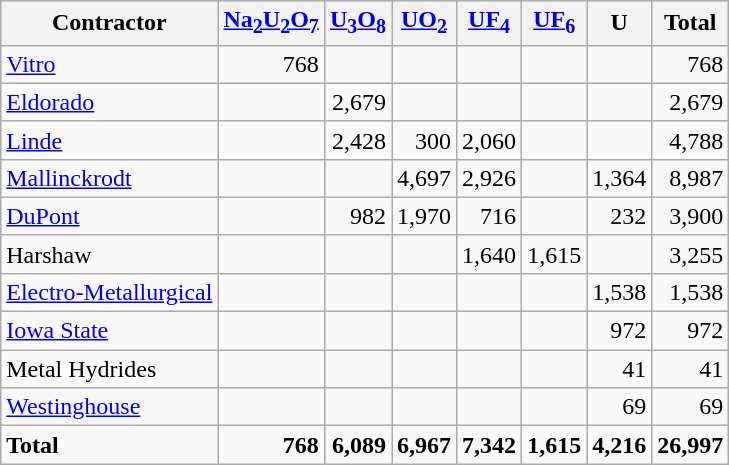<table class="wikitable sortable floatright">
<tr>
<th>Contractor</th>
<th><a href='#'>Na<sub>2</sub>U<sub>2</sub>O<sub>7</sub></a></th>
<th><a href='#'>U<sub>3</sub>O<sub>8</sub></a></th>
<th><a href='#'>UO<sub>2</sub></a></th>
<th><a href='#'>UF<sub>4</sub></a></th>
<th><a href='#'>UF<sub>6</sub></a></th>
<th>U</th>
<th>Total</th>
</tr>
<tr>
<td><a href='#'>Vitro</a></td>
<td align=right>768</td>
<td></td>
<td></td>
<td></td>
<td></td>
<td></td>
<td align=right>768</td>
</tr>
<tr>
<td><a href='#'>Eldorado</a></td>
<td></td>
<td align=right>2,679</td>
<td></td>
<td></td>
<td></td>
<td></td>
<td align=right>2,679</td>
</tr>
<tr>
<td><a href='#'>Linde</a></td>
<td></td>
<td align=right>2,428</td>
<td align=right>300</td>
<td align=right>2,060</td>
<td></td>
<td></td>
<td align=right>4,788</td>
</tr>
<tr>
<td><a href='#'>Mallinckrodt</a></td>
<td></td>
<td></td>
<td align=right>4,697</td>
<td align=right>2,926</td>
<td></td>
<td align=right>1,364</td>
<td align=right>8,987</td>
</tr>
<tr>
<td><a href='#'>DuPont</a></td>
<td></td>
<td align=right>982</td>
<td align=right>1,970</td>
<td align=right>716</td>
<td></td>
<td align=right>232</td>
<td align=right>3,900</td>
</tr>
<tr>
<td>Harshaw</td>
<td></td>
<td></td>
<td></td>
<td align=right>1,640</td>
<td align=right>1,615</td>
<td></td>
<td align=right>3,255</td>
</tr>
<tr>
<td><a href='#'>Electro-Metallurgical</a></td>
<td></td>
<td></td>
<td></td>
<td></td>
<td></td>
<td align=right>1,538</td>
<td align=right>1,538</td>
</tr>
<tr>
<td><a href='#'>Iowa State</a></td>
<td></td>
<td></td>
<td></td>
<td></td>
<td></td>
<td align=right>972</td>
<td align=right>972</td>
</tr>
<tr>
<td>Metal Hydrides</td>
<td></td>
<td></td>
<td></td>
<td></td>
<td></td>
<td align=right>41</td>
<td align=right>41</td>
</tr>
<tr>
<td><a href='#'>Westinghouse</a></td>
<td></td>
<td></td>
<td></td>
<td></td>
<td></td>
<td align=right>69</td>
<td align=right>69</td>
</tr>
<tr>
<td><strong>Total</strong></td>
<td align=right><strong>768</strong></td>
<td align=right><strong>6,089</strong></td>
<td align=right><strong>6,967</strong></td>
<td align=right><strong>7,342</strong></td>
<td align=right><strong>1,615</strong></td>
<td align=right><strong>4,216</strong></td>
<td align=right><strong>26,997</strong></td>
</tr>
</table>
